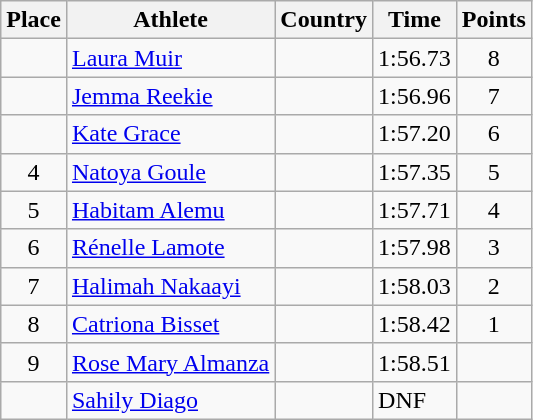<table class="wikitable">
<tr>
<th>Place</th>
<th>Athlete</th>
<th>Country</th>
<th>Time</th>
<th>Points</th>
</tr>
<tr>
<td align=center></td>
<td><a href='#'>Laura Muir</a></td>
<td></td>
<td>1:56.73</td>
<td align=center>8</td>
</tr>
<tr>
<td align=center></td>
<td><a href='#'>Jemma Reekie</a></td>
<td></td>
<td>1:56.96</td>
<td align=center>7</td>
</tr>
<tr>
<td align=center></td>
<td><a href='#'>Kate Grace</a></td>
<td></td>
<td>1:57.20</td>
<td align=center>6</td>
</tr>
<tr>
<td align=center>4</td>
<td><a href='#'>Natoya Goule</a></td>
<td></td>
<td>1:57.35</td>
<td align=center>5</td>
</tr>
<tr>
<td align=center>5</td>
<td><a href='#'>Habitam Alemu</a></td>
<td></td>
<td>1:57.71</td>
<td align=center>4</td>
</tr>
<tr>
<td align=center>6</td>
<td><a href='#'>Rénelle Lamote</a></td>
<td></td>
<td>1:57.98</td>
<td align=center>3</td>
</tr>
<tr>
<td align=center>7</td>
<td><a href='#'>Halimah Nakaayi</a></td>
<td></td>
<td>1:58.03</td>
<td align=center>2</td>
</tr>
<tr>
<td align=center>8</td>
<td><a href='#'>Catriona Bisset</a></td>
<td></td>
<td>1:58.42</td>
<td align=center>1</td>
</tr>
<tr>
<td align=center>9</td>
<td><a href='#'>Rose Mary Almanza</a></td>
<td></td>
<td>1:58.51</td>
<td align=center></td>
</tr>
<tr>
<td align=center></td>
<td><a href='#'>Sahily Diago</a></td>
<td></td>
<td>DNF</td>
<td align=center></td>
</tr>
</table>
